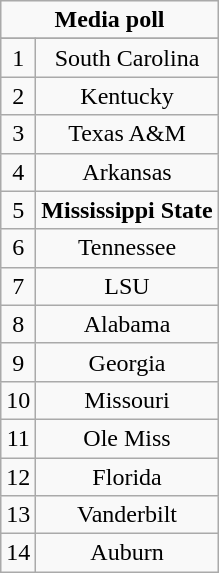<table class="wikitable">
<tr align="center">
<td align="center" Colspan="2"><strong>Media poll</strong></td>
</tr>
<tr align="center">
</tr>
<tr align="center">
<td>1</td>
<td>South Carolina</td>
</tr>
<tr align="center">
<td>2</td>
<td>Kentucky</td>
</tr>
<tr align="center">
<td>3</td>
<td>Texas A&M</td>
</tr>
<tr align="center">
<td>4</td>
<td>Arkansas</td>
</tr>
<tr align="center">
<td>5</td>
<td><strong>Mississippi State</strong></td>
</tr>
<tr align="center">
<td>6</td>
<td>Tennessee</td>
</tr>
<tr align="center">
<td>7</td>
<td>LSU</td>
</tr>
<tr align="center">
<td>8</td>
<td>Alabama</td>
</tr>
<tr align="center">
<td>9</td>
<td>Georgia</td>
</tr>
<tr align="center">
<td>10</td>
<td>Missouri</td>
</tr>
<tr align="center">
<td>11</td>
<td>Ole Miss</td>
</tr>
<tr align="center">
<td>12</td>
<td>Florida</td>
</tr>
<tr align="center">
<td>13</td>
<td>Vanderbilt</td>
</tr>
<tr align="center">
<td>14</td>
<td>Auburn</td>
</tr>
</table>
